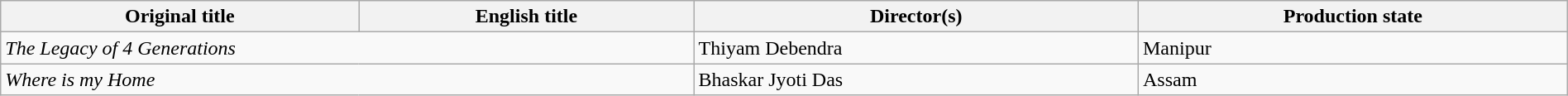<table class="sortable wikitable" style="width:100%; margin-bottom:4px" cellpadding="5">
<tr>
<th scope="col">Original title</th>
<th scope="col">English title</th>
<th scope="col">Director(s)</th>
<th scope="col">Production state</th>
</tr>
<tr>
<td colspan=2><em>The Legacy of 4 Generations</em></td>
<td>Thiyam Debendra</td>
<td>Manipur</td>
</tr>
<tr>
<td colspan=2><em>Where is my Home</em></td>
<td>Bhaskar Jyoti Das</td>
<td>Assam</td>
</tr>
</table>
